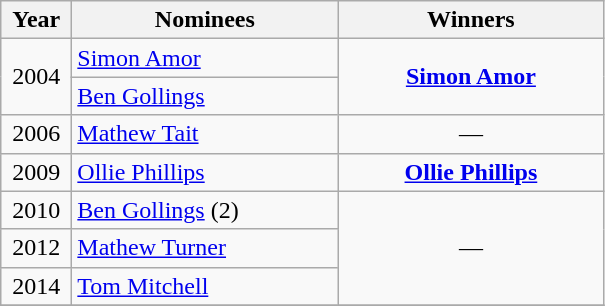<table class="wikitable">
<tr>
<th width=40>Year</th>
<th width=170>Nominees</th>
<th width=170>Winners</th>
</tr>
<tr>
<td align=center rowspan=2>2004</td>
<td><a href='#'>Simon Amor</a></td>
<td align=center rowspan=2><strong><a href='#'>Simon Amor</a></strong></td>
</tr>
<tr>
<td><a href='#'>Ben Gollings</a></td>
</tr>
<tr>
<td align=center>2006</td>
<td><a href='#'>Mathew Tait</a></td>
<td align=center>—</td>
</tr>
<tr>
<td align=center>2009</td>
<td><a href='#'>Ollie Phillips</a></td>
<td align=center><strong><a href='#'>Ollie Phillips</a></strong></td>
</tr>
<tr>
<td align=center>2010</td>
<td><a href='#'>Ben Gollings</a> (2)</td>
<td align=center rowspan=3>—</td>
</tr>
<tr>
<td align=center>2012</td>
<td><a href='#'>Mathew Turner</a></td>
</tr>
<tr>
<td align=center>2014</td>
<td><a href='#'>Tom Mitchell</a></td>
</tr>
<tr>
</tr>
</table>
